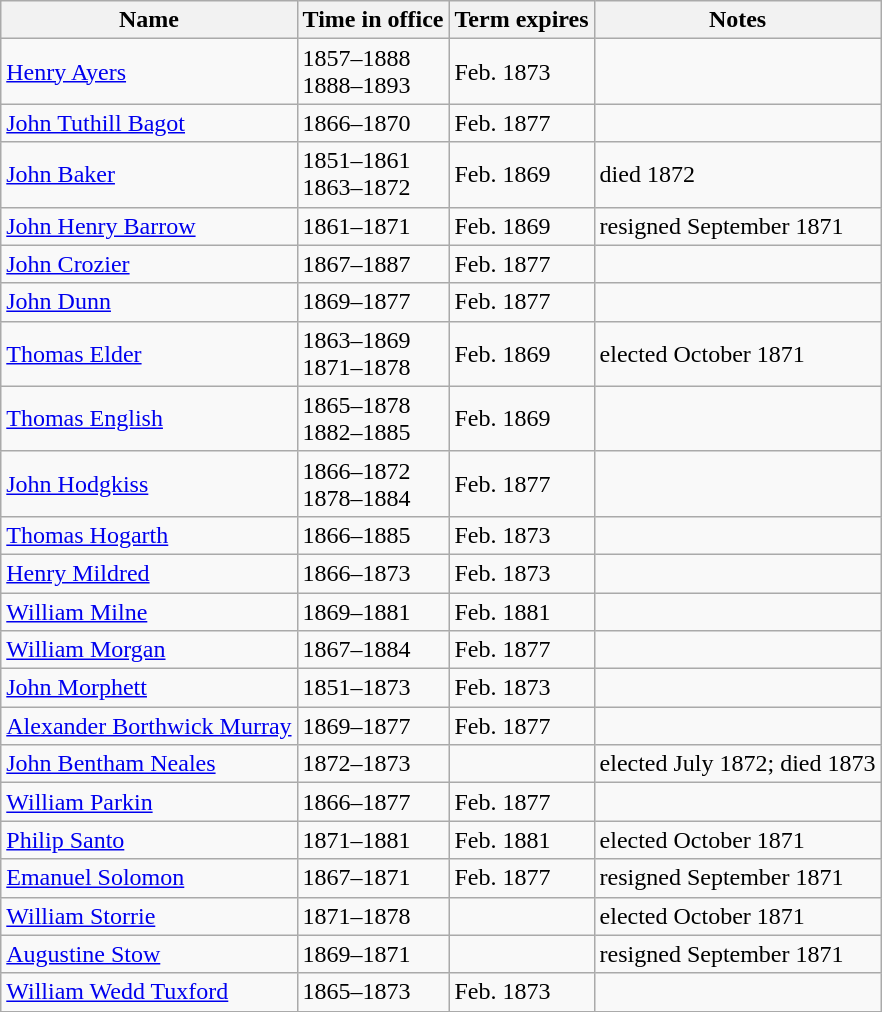<table class="wikitable sortable">
<tr>
<th>Name</th>
<th>Time in office</th>
<th>Term expires</th>
<th>Notes</th>
</tr>
<tr>
<td><a href='#'>Henry Ayers</a></td>
<td>1857–1888<br>1888–1893</td>
<td>Feb. 1873</td>
<td></td>
</tr>
<tr>
<td><a href='#'>John Tuthill Bagot</a></td>
<td>1866–1870</td>
<td>Feb. 1877</td>
<td></td>
</tr>
<tr>
<td><a href='#'>John Baker</a></td>
<td>1851–1861<br>1863–1872</td>
<td>Feb. 1869</td>
<td>died 1872</td>
</tr>
<tr>
<td><a href='#'>John Henry Barrow</a></td>
<td>1861–1871</td>
<td>Feb. 1869</td>
<td>resigned September 1871</td>
</tr>
<tr>
<td><a href='#'>John Crozier</a></td>
<td>1867–1887</td>
<td>Feb. 1877</td>
<td></td>
</tr>
<tr>
<td><a href='#'>John Dunn</a></td>
<td>1869–1877</td>
<td>Feb. 1877</td>
<td></td>
</tr>
<tr>
<td><a href='#'>Thomas Elder</a></td>
<td>1863–1869<br>1871–1878</td>
<td>Feb. 1869</td>
<td>elected October 1871</td>
</tr>
<tr>
<td><a href='#'>Thomas English</a></td>
<td>1865–1878<br>1882–1885</td>
<td>Feb. 1869</td>
<td></td>
</tr>
<tr>
<td><a href='#'>John Hodgkiss</a></td>
<td>1866–1872<br>1878–1884</td>
<td>Feb. 1877</td>
<td></td>
</tr>
<tr>
<td><a href='#'>Thomas Hogarth</a></td>
<td>1866–1885</td>
<td>Feb. 1873</td>
<td></td>
</tr>
<tr>
<td><a href='#'>Henry Mildred</a></td>
<td>1866–1873</td>
<td>Feb. 1873</td>
<td></td>
</tr>
<tr>
<td><a href='#'>William Milne</a></td>
<td>1869–1881</td>
<td>Feb. 1881</td>
<td></td>
</tr>
<tr>
<td><a href='#'>William Morgan</a></td>
<td>1867–1884</td>
<td>Feb. 1877</td>
<td></td>
</tr>
<tr>
<td><a href='#'>John Morphett</a></td>
<td>1851–1873</td>
<td>Feb. 1873</td>
<td></td>
</tr>
<tr>
<td><a href='#'>Alexander Borthwick Murray</a></td>
<td>1869–1877</td>
<td>Feb. 1877</td>
<td></td>
</tr>
<tr>
<td><a href='#'>John Bentham Neales</a></td>
<td>1872–1873</td>
<td></td>
<td>elected July 1872; died 1873</td>
</tr>
<tr>
<td><a href='#'>William Parkin</a></td>
<td>1866–1877</td>
<td>Feb. 1877</td>
<td></td>
</tr>
<tr>
<td><a href='#'>Philip Santo</a></td>
<td>1871–1881</td>
<td>Feb. 1881</td>
<td>elected October 1871</td>
</tr>
<tr>
<td><a href='#'>Emanuel Solomon</a></td>
<td>1867–1871</td>
<td>Feb. 1877</td>
<td>resigned September 1871</td>
</tr>
<tr>
<td><a href='#'>William Storrie</a></td>
<td>1871–1878</td>
<td></td>
<td>elected October 1871</td>
</tr>
<tr>
<td><a href='#'>Augustine Stow</a></td>
<td>1869–1871</td>
<td></td>
<td>resigned September 1871</td>
</tr>
<tr>
<td><a href='#'>William Wedd Tuxford</a></td>
<td>1865–1873</td>
<td>Feb. 1873</td>
<td></td>
</tr>
<tr>
</tr>
</table>
